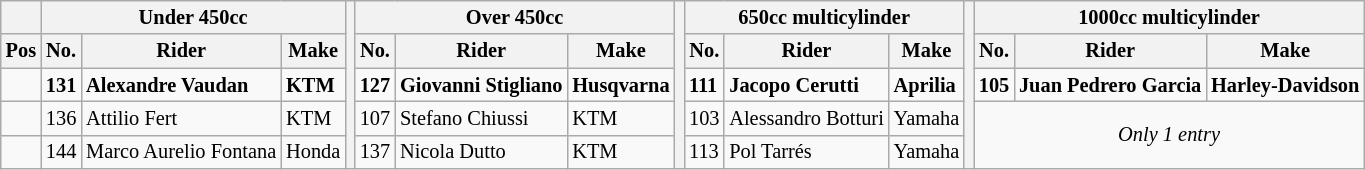<table class="wikitable" style="font-size:85%;">
<tr>
<th></th>
<th colspan="3">Under 450cc</th>
<th rowspan="5"></th>
<th colspan="3">Over 450cc</th>
<th rowspan="5"></th>
<th colspan="3">650cc multicylinder</th>
<th rowspan="5"></th>
<th colspan="3">1000cc multicylinder</th>
</tr>
<tr>
<th>Pos</th>
<th>No.</th>
<th>Rider</th>
<th>Make</th>
<th>No.</th>
<th>Rider</th>
<th>Make</th>
<th>No.</th>
<th>Rider</th>
<th>Make</th>
<th>No.</th>
<th>Rider</th>
<th>Make</th>
</tr>
<tr>
<td align="center"></td>
<td><strong>131</strong></td>
<td><strong> Alexandre Vaudan</strong></td>
<td><strong>KTM</strong></td>
<td><strong>127</strong></td>
<td><strong> Giovanni Stigliano</strong></td>
<td><strong>Husqvarna</strong></td>
<td><strong>111</strong></td>
<td><strong> Jacopo Cerutti</strong></td>
<td><strong>Aprilia</strong></td>
<td><strong>105</strong></td>
<td><strong> Juan Pedrero Garcia</strong></td>
<td><strong>Harley-Davidson</strong></td>
</tr>
<tr>
<td align="center"></td>
<td>136</td>
<td> Attilio Fert</td>
<td>KTM</td>
<td>107</td>
<td> Stefano Chiussi</td>
<td>KTM</td>
<td>103</td>
<td> Alessandro Botturi</td>
<td>Yamaha</td>
<td colspan="3" rowspan="2" align="center"><em>Only 1 entry</em></td>
</tr>
<tr>
<td align="center"></td>
<td>144</td>
<td> Marco Aurelio Fontana</td>
<td>Honda</td>
<td>137</td>
<td> Nicola Dutto</td>
<td>KTM</td>
<td>113</td>
<td> Pol Tarrés</td>
<td>Yamaha</td>
</tr>
</table>
